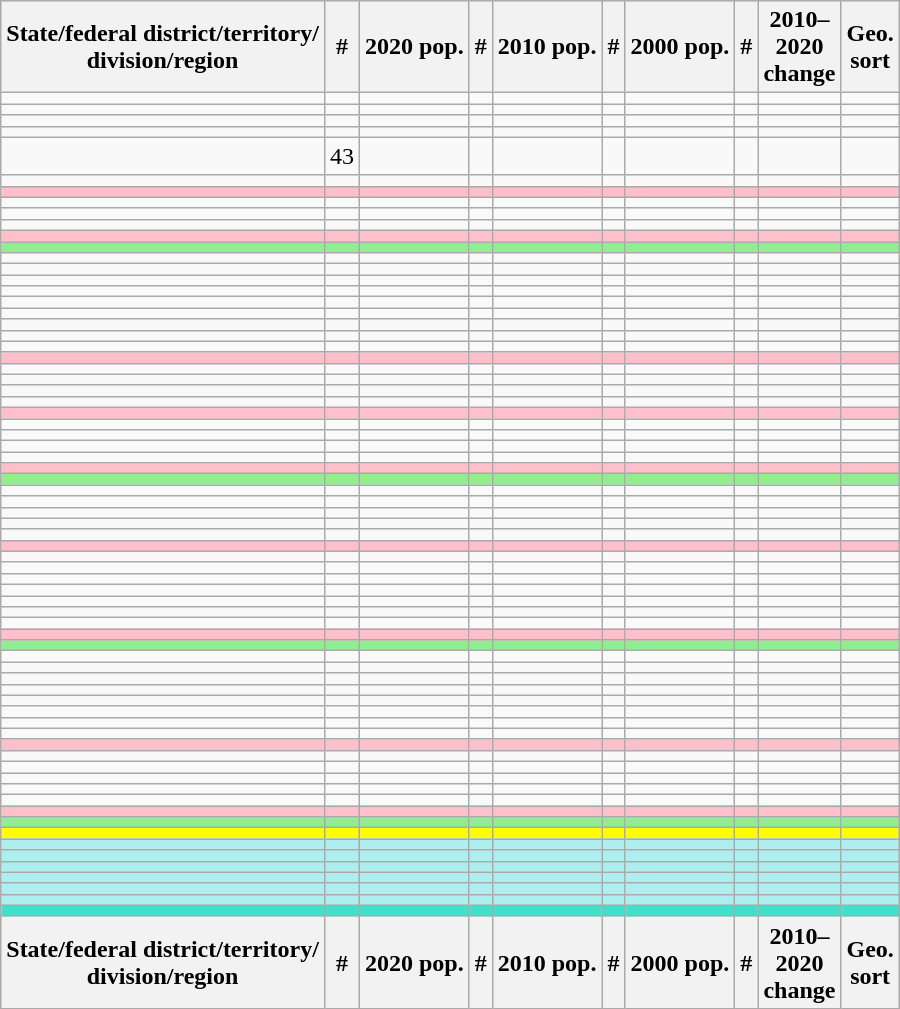<table class="wikitable sortable" style="text-align:right">
<tr>
<th scope="col">State/federal district/territory/<br>division/region</th>
<th scope="col">#</th>
<th scope="col">2020 pop.</th>
<th scope="col">#</th>
<th scope="col">2010 pop.</th>
<th scope="col">#</th>
<th scope="col">2000 pop.</th>
<th scope="col">#</th>
<th scope="col">2010–<br>2020<br>change</th>
<th scope="col">Geo.<br> sort<br></th>
</tr>
<tr>
<td style="text-align:left"></td>
<td></td>
<td></td>
<td></td>
<td></td>
<td></td>
<td></td>
<td></td>
<td></td>
<td style="text-align:center"></td>
</tr>
<tr>
<td style="text-align:left"></td>
<td></td>
<td></td>
<td></td>
<td></td>
<td></td>
<td></td>
<td></td>
<td></td>
<td style="text-align:center"></td>
</tr>
<tr>
<td style="text-align:left"></td>
<td></td>
<td></td>
<td></td>
<td></td>
<td></td>
<td></td>
<td></td>
<td></td>
<td style="text-align:center"></td>
</tr>
<tr>
<td style="text-align:left"></td>
<td></td>
<td></td>
<td></td>
<td></td>
<td></td>
<td></td>
<td></td>
<td></td>
<td style="text-align:center"></td>
</tr>
<tr>
<td style="text-align:left"></td>
<td>43</td>
<td></td>
<td></td>
<td></td>
<td></td>
<td></td>
<td></td>
<td></td>
<td style="text-align:center"></td>
</tr>
<tr>
<td style="text-align:left"></td>
<td></td>
<td></td>
<td></td>
<td></td>
<td></td>
<td></td>
<td></td>
<td></td>
<td style="text-align:center"></td>
</tr>
<tr style="font-weight:bold;background:pink">
<td style="text-align:left"></td>
<td></td>
<td></td>
<td></td>
<td></td>
<td></td>
<td></td>
<td></td>
<td></td>
<td style="text-align:center"></td>
</tr>
<tr>
<td style="text-align:left"></td>
<td></td>
<td></td>
<td></td>
<td></td>
<td></td>
<td></td>
<td></td>
<td></td>
<td style="text-align:center"></td>
</tr>
<tr>
<td style="text-align:left"></td>
<td></td>
<td></td>
<td></td>
<td></td>
<td></td>
<td></td>
<td></td>
<td></td>
<td style="text-align:center"></td>
</tr>
<tr>
<td style="text-align:left"></td>
<td></td>
<td></td>
<td></td>
<td></td>
<td></td>
<td></td>
<td></td>
<td></td>
<td style="text-align:center"></td>
</tr>
<tr style="font-weight:bold;background:pink">
<td style="text-align:left"></td>
<td></td>
<td></td>
<td></td>
<td></td>
<td></td>
<td></td>
<td></td>
<td></td>
<td style="text-align:center"></td>
</tr>
<tr style="font-weight:bold;background:lightgreen">
<td style="text-align:left"></td>
<td></td>
<td></td>
<td></td>
<td></td>
<td></td>
<td></td>
<td></td>
<td></td>
<td style="text-align:center"></td>
</tr>
<tr>
<td style="text-align:left"></td>
<td></td>
<td></td>
<td></td>
<td></td>
<td></td>
<td></td>
<td></td>
<td></td>
<td style="text-align:center"></td>
</tr>
<tr>
<td style="text-align:left"></td>
<td></td>
<td></td>
<td></td>
<td></td>
<td></td>
<td></td>
<td></td>
<td></td>
<td style="text-align:center"></td>
</tr>
<tr>
<td style="text-align:left"></td>
<td></td>
<td></td>
<td></td>
<td></td>
<td></td>
<td></td>
<td></td>
<td></td>
<td style="text-align:center"></td>
</tr>
<tr>
<td style="text-align:left"></td>
<td></td>
<td></td>
<td></td>
<td></td>
<td></td>
<td></td>
<td></td>
<td></td>
<td style="text-align:center"></td>
</tr>
<tr>
<td style="text-align:left"></td>
<td></td>
<td></td>
<td></td>
<td></td>
<td></td>
<td></td>
<td></td>
<td></td>
<td style="text-align:center"></td>
</tr>
<tr>
<td style="text-align:left"></td>
<td></td>
<td></td>
<td></td>
<td></td>
<td></td>
<td></td>
<td></td>
<td></td>
<td style="text-align:center"></td>
</tr>
<tr>
<td style="text-align:left"></td>
<td></td>
<td></td>
<td></td>
<td></td>
<td></td>
<td></td>
<td></td>
<td></td>
<td style="text-align:center"></td>
</tr>
<tr>
<td style="text-align:left"></td>
<td></td>
<td></td>
<td></td>
<td></td>
<td></td>
<td></td>
<td></td>
<td></td>
<td style="text-align:center"></td>
</tr>
<tr>
<td style="text-align:left"></td>
<td></td>
<td></td>
<td></td>
<td></td>
<td></td>
<td></td>
<td></td>
<td></td>
<td style="text-align:center"></td>
</tr>
<tr style="font-weight:bold;background:pink">
<td style="text-align:left"></td>
<td></td>
<td></td>
<td></td>
<td></td>
<td></td>
<td></td>
<td></td>
<td></td>
<td style="text-align:center"></td>
</tr>
<tr>
<td style="text-align:left"></td>
<td></td>
<td></td>
<td></td>
<td></td>
<td></td>
<td></td>
<td></td>
<td></td>
<td style="text-align:center"></td>
</tr>
<tr>
<td style="text-align:left"></td>
<td></td>
<td></td>
<td></td>
<td></td>
<td></td>
<td></td>
<td></td>
<td></td>
<td style="text-align:center"></td>
</tr>
<tr>
<td style="text-align:left"></td>
<td></td>
<td></td>
<td></td>
<td></td>
<td></td>
<td></td>
<td></td>
<td></td>
<td style="text-align:center"></td>
</tr>
<tr>
<td style="text-align:left"></td>
<td></td>
<td></td>
<td></td>
<td></td>
<td></td>
<td></td>
<td></td>
<td></td>
<td style="text-align:center"></td>
</tr>
<tr style="font-weight:bold;background:pink">
<td style="text-align:left"></td>
<td></td>
<td></td>
<td></td>
<td></td>
<td></td>
<td></td>
<td></td>
<td></td>
<td style="text-align:center"></td>
</tr>
<tr>
<td style="text-align:left"></td>
<td></td>
<td></td>
<td></td>
<td></td>
<td></td>
<td></td>
<td></td>
<td></td>
<td style="text-align:center"></td>
</tr>
<tr>
<td style="text-align:left"></td>
<td></td>
<td></td>
<td></td>
<td></td>
<td></td>
<td></td>
<td></td>
<td></td>
<td style="text-align:center"></td>
</tr>
<tr>
<td style="text-align:left"></td>
<td></td>
<td></td>
<td></td>
<td></td>
<td></td>
<td></td>
<td></td>
<td></td>
<td style="text-align:center"></td>
</tr>
<tr>
<td style="text-align:left"></td>
<td></td>
<td></td>
<td></td>
<td></td>
<td></td>
<td></td>
<td></td>
<td></td>
<td style="text-align:center"></td>
</tr>
<tr style="font-weight:bold;background:pink">
<td style="text-align:left"></td>
<td></td>
<td></td>
<td></td>
<td></td>
<td></td>
<td></td>
<td></td>
<td></td>
<td style="text-align:center"></td>
</tr>
<tr style="font-weight:bold;background:lightgreen">
<td style="text-align:left"></td>
<td></td>
<td></td>
<td></td>
<td></td>
<td></td>
<td></td>
<td></td>
<td></td>
<td style="text-align:center"></td>
</tr>
<tr>
<td style="text-align:left"></td>
<td></td>
<td></td>
<td></td>
<td></td>
<td></td>
<td></td>
<td></td>
<td></td>
<td style="text-align:center"></td>
</tr>
<tr>
<td style="text-align:left"></td>
<td></td>
<td></td>
<td></td>
<td></td>
<td></td>
<td></td>
<td></td>
<td></td>
<td style="text-align:center"></td>
</tr>
<tr>
<td style="text-align:left"></td>
<td></td>
<td></td>
<td></td>
<td></td>
<td></td>
<td></td>
<td></td>
<td></td>
<td style="text-align:center"></td>
</tr>
<tr>
<td style="text-align:left"></td>
<td></td>
<td></td>
<td></td>
<td></td>
<td></td>
<td></td>
<td></td>
<td></td>
<td style="text-align:center"></td>
</tr>
<tr>
<td style="text-align:left"></td>
<td></td>
<td></td>
<td></td>
<td></td>
<td></td>
<td></td>
<td></td>
<td></td>
<td style="text-align:center"></td>
</tr>
<tr style="font-weight:bold;background:pink">
<td style="text-align:left"></td>
<td></td>
<td></td>
<td></td>
<td></td>
<td></td>
<td></td>
<td></td>
<td></td>
<td style="text-align:center"></td>
</tr>
<tr>
<td style="text-align:left"></td>
<td></td>
<td></td>
<td></td>
<td></td>
<td></td>
<td></td>
<td></td>
<td></td>
<td style="text-align:center"></td>
</tr>
<tr>
<td style="text-align:left"></td>
<td></td>
<td></td>
<td></td>
<td></td>
<td></td>
<td></td>
<td></td>
<td></td>
<td style="text-align:center"></td>
</tr>
<tr>
<td style="text-align:left"></td>
<td></td>
<td></td>
<td></td>
<td></td>
<td></td>
<td></td>
<td></td>
<td></td>
<td style="text-align:center"></td>
</tr>
<tr>
<td style="text-align:left"></td>
<td></td>
<td></td>
<td></td>
<td></td>
<td></td>
<td></td>
<td></td>
<td></td>
<td style="text-align:center"></td>
</tr>
<tr>
<td style="text-align:left"></td>
<td></td>
<td></td>
<td></td>
<td></td>
<td></td>
<td></td>
<td></td>
<td></td>
<td style="text-align:center"></td>
</tr>
<tr>
<td style="text-align:left"></td>
<td></td>
<td></td>
<td></td>
<td></td>
<td></td>
<td></td>
<td></td>
<td></td>
<td style="text-align:center"></td>
</tr>
<tr>
<td style="text-align:left"></td>
<td></td>
<td></td>
<td></td>
<td></td>
<td></td>
<td></td>
<td></td>
<td></td>
<td style="text-align:center"></td>
</tr>
<tr style="font-weight:bold;background:pink">
<td style="text-align:left"></td>
<td></td>
<td></td>
<td></td>
<td></td>
<td></td>
<td></td>
<td></td>
<td></td>
<td style="text-align:center"></td>
</tr>
<tr style="font-weight:bold;background:lightgreen">
<td style="text-align:left"></td>
<td></td>
<td></td>
<td></td>
<td></td>
<td></td>
<td></td>
<td></td>
<td></td>
<td style="text-align:center"></td>
</tr>
<tr>
<td style="text-align:left"></td>
<td></td>
<td></td>
<td></td>
<td></td>
<td></td>
<td></td>
<td></td>
<td></td>
<td style="text-align:center"></td>
</tr>
<tr>
<td style="text-align:left"></td>
<td></td>
<td></td>
<td></td>
<td></td>
<td></td>
<td></td>
<td></td>
<td></td>
<td style="text-align:center"></td>
</tr>
<tr>
<td style="text-align:left"></td>
<td></td>
<td></td>
<td></td>
<td></td>
<td></td>
<td></td>
<td></td>
<td></td>
<td style="text-align:center"></td>
</tr>
<tr>
<td style="text-align:left"></td>
<td></td>
<td></td>
<td></td>
<td></td>
<td></td>
<td></td>
<td></td>
<td></td>
<td style="text-align:center"></td>
</tr>
<tr>
<td style="text-align:left"></td>
<td></td>
<td></td>
<td></td>
<td></td>
<td></td>
<td></td>
<td></td>
<td></td>
<td style="text-align:center"></td>
</tr>
<tr>
<td style="text-align:left"></td>
<td></td>
<td></td>
<td></td>
<td></td>
<td></td>
<td></td>
<td></td>
<td></td>
<td style="text-align:center"></td>
</tr>
<tr>
<td style="text-align:left"></td>
<td></td>
<td></td>
<td></td>
<td></td>
<td></td>
<td></td>
<td></td>
<td></td>
<td style="text-align:center"></td>
</tr>
<tr>
<td style="text-align:left"></td>
<td></td>
<td></td>
<td></td>
<td></td>
<td></td>
<td></td>
<td></td>
<td></td>
<td style="text-align:center"></td>
</tr>
<tr style="font-weight:bold;background:pink">
<td style="text-align:left"></td>
<td></td>
<td></td>
<td></td>
<td></td>
<td></td>
<td></td>
<td></td>
<td></td>
<td style="text-align:center"></td>
</tr>
<tr>
<td style="text-align:left"></td>
<td></td>
<td></td>
<td></td>
<td></td>
<td></td>
<td></td>
<td></td>
<td></td>
<td style="text-align:center"></td>
</tr>
<tr>
<td style="text-align:left"></td>
<td></td>
<td></td>
<td></td>
<td></td>
<td></td>
<td></td>
<td></td>
<td></td>
<td style="text-align:center"></td>
</tr>
<tr>
<td style="text-align:left"></td>
<td></td>
<td></td>
<td></td>
<td></td>
<td></td>
<td></td>
<td></td>
<td></td>
<td style="text-align:center"></td>
</tr>
<tr>
<td style="text-align:left"></td>
<td></td>
<td></td>
<td></td>
<td></td>
<td></td>
<td></td>
<td></td>
<td></td>
<td style="text-align:center"></td>
</tr>
<tr>
<td style="text-align:left"></td>
<td></td>
<td></td>
<td></td>
<td></td>
<td></td>
<td></td>
<td></td>
<td></td>
<td style="text-align:center"></td>
</tr>
<tr style="font-weight:bold;background:pink">
<td style="text-align:left"></td>
<td></td>
<td></td>
<td></td>
<td></td>
<td></td>
<td></td>
<td></td>
<td></td>
<td style="text-align:center"></td>
</tr>
<tr style="font-weight:bold;background:lightgreen">
<td style="text-align:left"></td>
<td></td>
<td></td>
<td></td>
<td></td>
<td></td>
<td></td>
<td></td>
<td></td>
<td style="text-align:center"></td>
</tr>
<tr style="font-weight:bold; background:yellow">
<td style="text-align:left"></td>
<td></td>
<td></td>
<td></td>
<td></td>
<td></td>
<td></td>
<td></td>
<td></td>
<td style="text-align:center"></td>
</tr>
<tr style="background:paleturquoise">
<td style="text-align:left"></td>
<td></td>
<td></td>
<td></td>
<td></td>
<td></td>
<td></td>
<td></td>
<td></td>
<td style="text-align:center"></td>
</tr>
<tr style="background:paleturquoise">
<td style="text-align:left"></td>
<td></td>
<td></td>
<td></td>
<td></td>
<td></td>
<td></td>
<td></td>
<td></td>
<td style="text-align:center"></td>
</tr>
<tr style="background:paleturquoise">
<td style="text-align:left"></td>
<td></td>
<td></td>
<td></td>
<td></td>
<td></td>
<td></td>
<td></td>
<td></td>
<td style="text-align:center"></td>
</tr>
<tr style="background:paleturquoise">
<td style="text-align:left"></td>
<td></td>
<td></td>
<td></td>
<td></td>
<td></td>
<td></td>
<td></td>
<td></td>
<td style="text-align:center"></td>
</tr>
<tr style="background:paleturquoise">
<td style="text-align:left"></td>
<td></td>
<td></td>
<td></td>
<td></td>
<td></td>
<td></td>
<td></td>
<td></td>
<td style="text-align:center"></td>
</tr>
<tr style="background:paleturquoise">
<td style="text-align:left"></td>
<td></td>
<td></td>
<td></td>
<td></td>
<td></td>
<td></td>
<td></td>
<td></td>
<td style="text-align:center"></td>
</tr>
<tr style="font-weight:bold; background:turquoise">
<td style="text-align:left"></td>
<td></td>
<td></td>
<td></td>
<td></td>
<td></td>
<td></td>
<td></td>
<td></td>
<td style="text-align:center"></td>
</tr>
<tr>
<th>State/federal district/territory/<br>division/region</th>
<th>#</th>
<th>2020 pop.</th>
<th>#</th>
<th>2010 pop.</th>
<th>#</th>
<th>2000 pop.</th>
<th>#</th>
<th>2010–<br>2020<br>change</th>
<th>Geo.<br> sort</th>
</tr>
</table>
